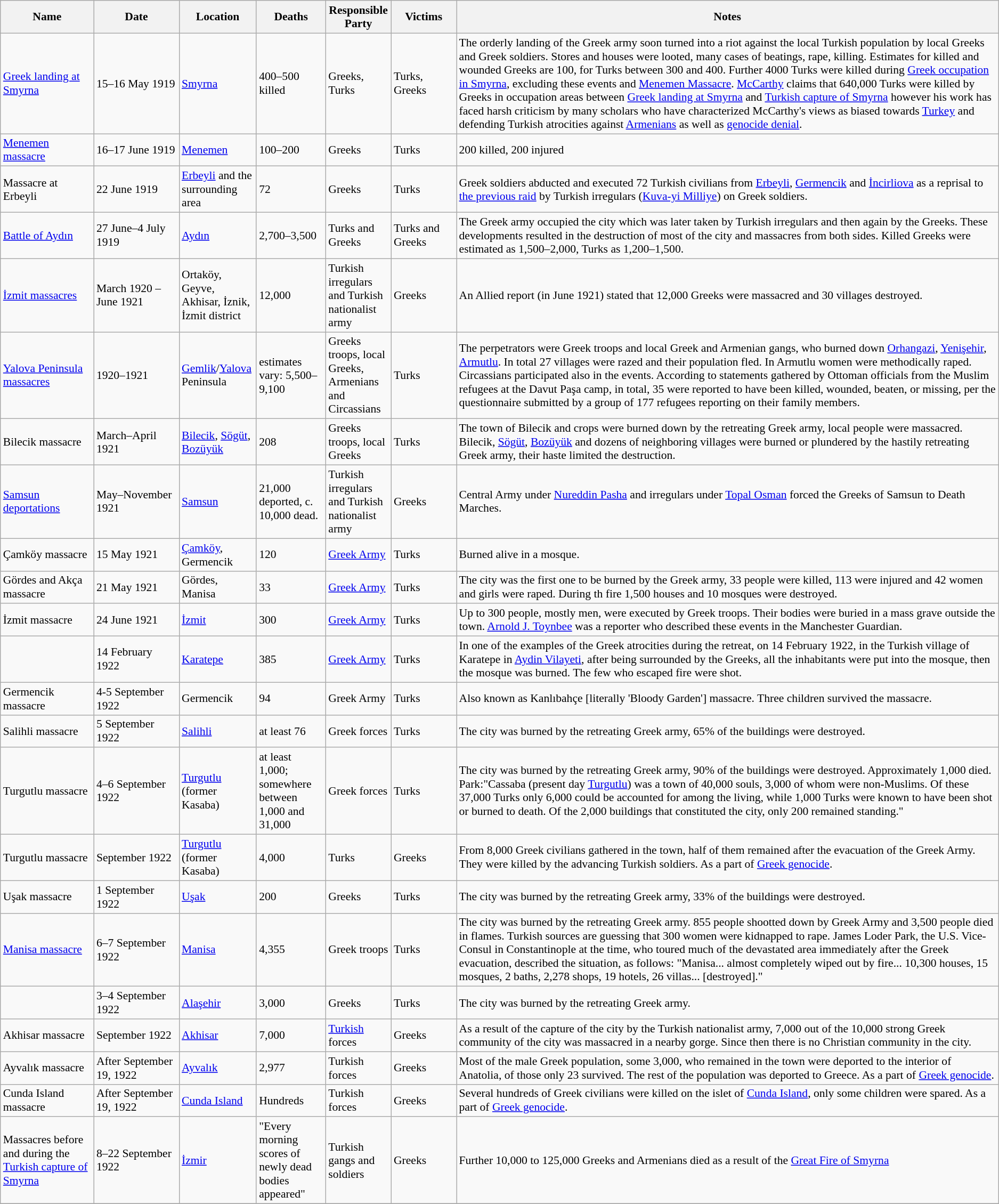<table class="sortable wikitable" style="font-size:90%;">
<tr>
<th style="width:110px;">Name</th>
<th style="width:100px;">Date</th>
<th style="width:90px;">Location</th>
<th style="width:80px;">Deaths</th>
<th style="width:75px;">Responsible Party</th>
<th style="width:75px;">Victims</th>
<th class="unsortable">Notes</th>
</tr>
<tr>
<td><a href='#'>Greek landing at Smyrna</a></td>
<td>15–16 May 1919</td>
<td><a href='#'>Smyrna</a></td>
<td>400–500 killed</td>
<td>Greeks, Turks</td>
<td>Turks, Greeks</td>
<td>The orderly landing of the Greek army soon turned into a riot against the local Turkish population by local Greeks and Greek soldiers. Stores and houses were looted, many cases of beatings, rape, killing. Estimates for killed and wounded Greeks are 100, for Turks between 300 and 400. Further 4000 Turks were killed during <a href='#'>Greek occupation in Smyrna</a>, excluding these events and <a href='#'>Menemen Massacre</a>. <a href='#'>McCarthy</a> claims that 640,000 Turks were killed by Greeks in occupation areas between <a href='#'>Greek landing at Smyrna</a> and <a href='#'>Turkish capture of Smyrna</a> however his work has faced harsh criticism by many scholars who have characterized McCarthy's views as biased towards <a href='#'>Turkey</a> and defending Turkish atrocities against <a href='#'>Armenians</a> as well as <a href='#'>genocide denial</a>.</td>
</tr>
<tr>
<td><a href='#'>Menemen massacre</a></td>
<td>16–17 June 1919</td>
<td><a href='#'>Menemen</a></td>
<td>100–200</td>
<td>Greeks</td>
<td>Turks</td>
<td>200 killed, 200 injured </td>
</tr>
<tr>
<td>Massacre at Erbeyli</td>
<td>22 June 1919</td>
<td><a href='#'>Erbeyli</a> and the surrounding area</td>
<td>72</td>
<td>Greeks</td>
<td>Turks</td>
<td>Greek soldiers abducted and executed 72 Turkish civilians from <a href='#'>Erbeyli</a>, <a href='#'>Germencik</a> and <a href='#'>İncirliova</a> as a reprisal to <a href='#'>the previous raid</a> by Turkish irregulars (<a href='#'>Kuva-yi Milliye</a>) on Greek soldiers.</td>
</tr>
<tr>
<td><a href='#'>Battle of Aydın</a></td>
<td>27 June–4 July 1919</td>
<td><a href='#'>Aydın</a></td>
<td>2,700–3,500</td>
<td>Turks and Greeks</td>
<td>Turks and Greeks</td>
<td>The Greek army occupied the city which was later taken by Turkish irregulars and then again by the Greeks. These developments resulted in the destruction of most of the city and massacres from both sides. Killed Greeks were estimated as 1,500–2,000, Turks as 1,200–1,500.</td>
</tr>
<tr>
<td><a href='#'>İzmit massacres</a></td>
<td>March 1920 –June 1921</td>
<td>Ortaköy, Geyve, Akhisar, İznik, İzmit district</td>
<td>12,000</td>
<td>Turkish irregulars and Turkish nationalist army</td>
<td>Greeks</td>
<td>An Allied report (in June 1921) stated that 12,000 Greeks were massacred and 30 villages destroyed.</td>
</tr>
<tr>
<td><a href='#'>Yalova Peninsula massacres</a></td>
<td>1920–1921</td>
<td><a href='#'>Gemlik</a>/<a href='#'>Yalova</a> Peninsula</td>
<td>estimates vary: 5,500–9,100</td>
<td>Greeks troops, local Greeks, Armenians and Circassians</td>
<td>Turks</td>
<td>The perpetrators were Greek troops and local Greek and Armenian gangs, who burned down <a href='#'>Orhangazi</a>, <a href='#'>Yenişehir</a>, <a href='#'>Armutlu</a>. In total 27 villages were razed and their population fled. In Armutlu women were methodically raped. Circassians participated also in the events. According to statements gathered by Ottoman officials from the Muslim refugees at the Davut Paşa camp, in total, 35 were reported to have been killed, wounded, beaten, or missing, per the questionnaire submitted by a group of 177 refugees reporting on their family members.</td>
</tr>
<tr>
<td>Bilecik massacre</td>
<td>March–April 1921</td>
<td><a href='#'>Bilecik</a>, <a href='#'>Sögüt</a>, <a href='#'>Bozüyük</a></td>
<td>208</td>
<td>Greeks troops, local Greeks</td>
<td>Turks</td>
<td>The town of Bilecik and crops were burned down by the retreating Greek army, local people were massacred. Bilecik, <a href='#'>Sögüt</a>, <a href='#'>Bozüyük</a> and dozens of neighboring villages were burned or plundered by the hastily retreating Greek army, their haste limited the destruction.</td>
</tr>
<tr>
<td><a href='#'>Samsun deportations</a></td>
<td>May–November 1921</td>
<td><a href='#'>Samsun</a></td>
<td>21,000 deported, c. 10,000 dead.</td>
<td>Turkish irregulars and Turkish nationalist army</td>
<td>Greeks</td>
<td>Central Army under <a href='#'>Nureddin Pasha</a> and irregulars under <a href='#'>Topal Osman</a> forced the Greeks of Samsun to Death Marches.</td>
</tr>
<tr>
<td>Çamköy massacre</td>
<td>15 May 1921</td>
<td><a href='#'>Çamköy</a>, Germencik</td>
<td>120</td>
<td><a href='#'>Greek Army</a></td>
<td>Turks</td>
<td>Burned alive in a mosque.</td>
</tr>
<tr>
<td>Gördes and Akça massacre</td>
<td>21 May 1921</td>
<td>Gördes, Manisa</td>
<td>33</td>
<td><a href='#'>Greek Army</a></td>
<td>Turks</td>
<td>The city was the first one to be burned by the Greek army, 33 people were killed, 113 were injured and 42 women and girls were raped. During th fire 1,500 houses and 10 mosques were destroyed.</td>
</tr>
<tr>
<td>İzmit massacre</td>
<td>24 June 1921</td>
<td><a href='#'>İzmit</a></td>
<td>300</td>
<td><a href='#'>Greek Army</a></td>
<td>Turks</td>
<td>Up to 300 people, mostly men, were executed by Greek troops. Their bodies were buried in a mass grave outside the town. <a href='#'>Arnold J. Toynbee</a> was a reporter who described these events in the Manchester Guardian.</td>
</tr>
<tr>
<td></td>
<td>14 February 1922</td>
<td><a href='#'>Karatepe</a></td>
<td>385</td>
<td><a href='#'>Greek Army</a></td>
<td>Turks</td>
<td>In one of the examples of the Greek atrocities during the retreat, on 14 February 1922, in the Turkish village of Karatepe in <a href='#'>Aydin Vilayeti</a>, after being surrounded by the Greeks, all the inhabitants were put into the mosque, then the mosque was burned. The few who escaped fire were shot.</td>
</tr>
<tr>
<td>Germencik massacre</td>
<td>4-5 September 1922</td>
<td>Germencik</td>
<td>94</td>
<td>Greek Army</td>
<td>Turks</td>
<td>Also known as Kanlıbahçe [literally 'Bloody Garden'] massacre. Three children survived the massacre.</td>
</tr>
<tr>
<td>Salihli massacre</td>
<td>5 September 1922</td>
<td><a href='#'>Salihli</a></td>
<td>at least 76</td>
<td>Greek forces</td>
<td>Turks</td>
<td>The city was burned by the retreating Greek army, 65% of the buildings were destroyed.</td>
</tr>
<tr>
<td>Turgutlu massacre</td>
<td>4–6 September 1922</td>
<td><a href='#'>Turgutlu</a> (former Kasaba)</td>
<td>at least 1,000; somewhere between 1,000 and 31,000</td>
<td>Greek forces</td>
<td>Turks</td>
<td>The city was burned by the retreating Greek army, 90% of the buildings were destroyed. Approximately 1,000 died. Park:"Cassaba (present day <a href='#'>Turgutlu</a>) was a town of 40,000 souls, 3,000 of whom were non-Muslims. Of these 37,000 Turks only 6,000 could be accounted for among the living, while 1,000 Turks were known to have been shot or burned to death. Of the 2,000 buildings that constituted the city, only 200 remained standing."</td>
</tr>
<tr>
<td>Turgutlu massacre</td>
<td>September 1922</td>
<td><a href='#'>Turgutlu</a> (former Kasaba)</td>
<td>4,000</td>
<td>Turks</td>
<td>Greeks</td>
<td>From 8,000 Greek civilians gathered in the town, half of them remained after the evacuation of the Greek Army. They were killed by the advancing Turkish soldiers. As a part of <a href='#'>Greek genocide</a>.</td>
</tr>
<tr>
<td>Uşak massacre</td>
<td>1 September 1922</td>
<td><a href='#'>Uşak</a></td>
<td>200</td>
<td>Greeks</td>
<td>Turks</td>
<td>The city was burned by the retreating Greek army, 33% of the buildings were destroyed. </td>
</tr>
<tr>
<td><a href='#'>Manisa massacre</a></td>
<td>6–7 September 1922</td>
<td><a href='#'>Manisa</a></td>
<td>4,355</td>
<td>Greek troops</td>
<td>Turks</td>
<td>The city was burned by the retreating Greek army. 855 people shootted down by Greek Army and 3,500 people died in flames. Turkish sources are guessing that 300 women were kidnapped to rape. James Loder Park, the U.S. Vice-Consul in Constantinople at the time, who toured much of the devastated area immediately after the Greek evacuation, described the situation, as follows: "Manisa... almost completely wiped out by fire... 10,300 houses, 15 mosques, 2 baths, 2,278 shops, 19 hotels, 26 villas... [destroyed]."</td>
</tr>
<tr>
<td></td>
<td>3–4 September 1922</td>
<td><a href='#'>Alaşehir</a></td>
<td>3,000</td>
<td>Greeks</td>
<td>Turks</td>
<td>The city was burned by the retreating Greek army.</td>
</tr>
<tr>
<td>Akhisar massacre</td>
<td>September 1922</td>
<td><a href='#'>Akhisar</a></td>
<td>7,000</td>
<td><a href='#'>Turkish</a> forces</td>
<td>Greeks</td>
<td>As a result of the capture of the city by the Turkish nationalist army, 7,000 out of the 10,000 strong Greek community of the city was massacred in a nearby gorge. Since then there is no Christian community in the city.</td>
</tr>
<tr>
<td>Ayvalık massacre</td>
<td>After September 19, 1922</td>
<td><a href='#'>Ayvalık</a></td>
<td>2,977</td>
<td>Turkish forces</td>
<td>Greeks</td>
<td>Most of the male Greek population, some 3,000, who remained in the town were deported to the interior of Anatolia, of those only 23 survived. The rest of the population was deported to Greece. As a part of <a href='#'>Greek genocide</a>.</td>
</tr>
<tr>
<td>Cunda Island massacre</td>
<td>After September 19, 1922</td>
<td><a href='#'>Cunda Island</a></td>
<td>Hundreds</td>
<td>Turkish forces</td>
<td>Greeks</td>
<td>Several hundreds of Greek civilians were killed on the islet of <a href='#'>Cunda Island</a>, only some children were spared. As a part of <a href='#'>Greek genocide</a>.</td>
</tr>
<tr>
<td>Massacres before and during the <a href='#'>Turkish capture of Smyrna</a></td>
<td>8–22 September 1922</td>
<td><a href='#'>İzmir</a></td>
<td>"Every morning scores of newly dead bodies appeared"</td>
<td>Turkish gangs and soldiers</td>
<td>Greeks</td>
<td>Further 10,000 to 125,000 Greeks and Armenians died as a result of the <a href='#'>Great Fire of Smyrna</a></td>
</tr>
<tr>
</tr>
</table>
